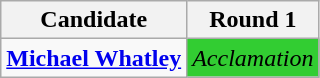<table class="wikitable">
<tr>
<th>Candidate</th>
<th>Round 1</th>
</tr>
<tr>
<td><strong><a href='#'>Michael Whatley</a></strong></td>
<td style="background:limegreen;"><em>Acclamation</em></td>
</tr>
</table>
